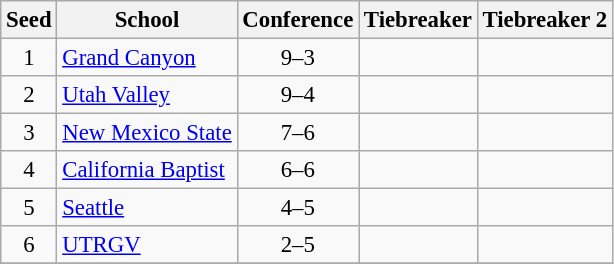<table class="wikitable" style="white-space:nowrap; font-size:95%;text-align:center">
<tr>
<th>Seed</th>
<th>School</th>
<th>Conference</th>
<th>Tiebreaker</th>
<th>Tiebreaker 2</th>
</tr>
<tr>
<td>1</td>
<td align=left><a href='#'>Grand Canyon</a></td>
<td>9–3</td>
<td></td>
<td></td>
</tr>
<tr>
<td>2</td>
<td align=left><a href='#'>Utah Valley</a></td>
<td>9–4</td>
<td></td>
<td></td>
</tr>
<tr>
<td>3</td>
<td align=left><a href='#'>New Mexico State</a></td>
<td>7–6</td>
<td></td>
<td></td>
</tr>
<tr>
<td>4</td>
<td align=left><a href='#'>California Baptist</a></td>
<td>6–6</td>
<td></td>
<td></td>
</tr>
<tr>
<td>5</td>
<td align=left><a href='#'>Seattle</a></td>
<td>4–5</td>
<td></td>
<td></td>
</tr>
<tr>
<td>6</td>
<td align=left><a href='#'>UTRGV</a></td>
<td>2–5</td>
<td></td>
<td></td>
</tr>
<tr>
</tr>
</table>
